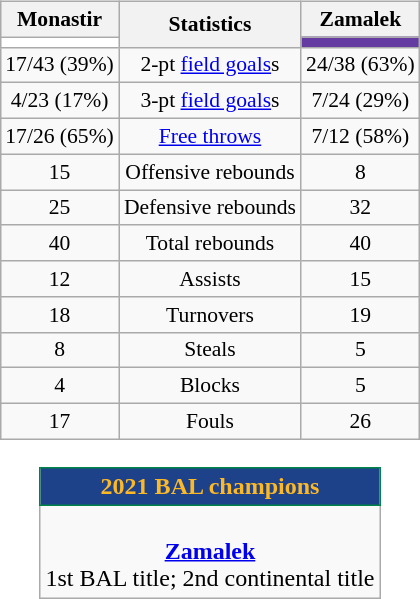<table style="width:100%;">
<tr>
<td valign=top align=right width=33%><br>













</td>
<td style="vertical-align:top; align:center; width:33%;"><br><table style="width:100%;">
<tr>
<td style="width=50%;"></td>
<td></td>
<td style="width=50%;"></td>
</tr>
</table>
<table class="wikitable" style="font-size:90%; text-align:center; margin:auto;" align=center>
<tr>
<th>Monastir</th>
<th rowspan=2>Statistics</th>
<th>Zamalek</th>
</tr>
<tr>
<td style="background:#ffffff;"></td>
<td style="background:#643ba1;"></td>
</tr>
<tr>
<td>17/43 (39%)</td>
<td>2-pt <a href='#'>field goals</a>s</td>
<td>24/38 (63%)</td>
</tr>
<tr>
<td>4/23 (17%)</td>
<td>3-pt <a href='#'>field goals</a>s</td>
<td>7/24 (29%)</td>
</tr>
<tr>
<td>17/26 (65%)</td>
<td><a href='#'>Free throws</a></td>
<td>7/12 (58%)</td>
</tr>
<tr>
<td>15</td>
<td>Offensive rebounds</td>
<td>8</td>
</tr>
<tr>
<td>25</td>
<td>Defensive rebounds</td>
<td>32</td>
</tr>
<tr>
<td>40</td>
<td>Total rebounds</td>
<td>40</td>
</tr>
<tr>
<td>12</td>
<td>Assists</td>
<td>15</td>
</tr>
<tr>
<td>18</td>
<td>Turnovers</td>
<td>19</td>
</tr>
<tr>
<td>8</td>
<td>Steals</td>
<td>5</td>
</tr>
<tr>
<td>4</td>
<td>Blocks</td>
<td>5</td>
</tr>
<tr>
<td>17</td>
<td>Fouls</td>
<td>26</td>
</tr>
</table>
<br><table class=wikitable style="text-align:center; margin:auto">
<tr>
<th style="background: #1d4289 ; color: #fdb826; border: 1px solid #008349;">2021 BAL champions</th>
</tr>
<tr>
<td><br> <strong><a href='#'>Zamalek</a></strong><br> 1st BAL title; 2nd continental title</td>
</tr>
</table>
</td>
<td style="vertical-align:top; align:left; width:33%;"><br>













</td>
</tr>
</table>
